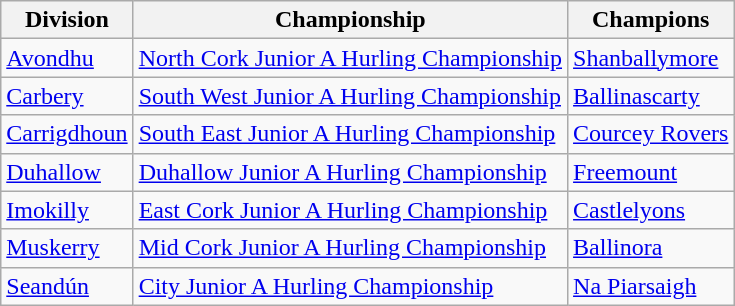<table class=wikitable>
<tr>
<th>Division</th>
<th>Championship</th>
<th>Champions</th>
</tr>
<tr>
<td><a href='#'>Avondhu</a></td>
<td><a href='#'>North Cork Junior A Hurling Championship</a></td>
<td><a href='#'>Shanballymore</a></td>
</tr>
<tr>
<td><a href='#'>Carbery</a></td>
<td><a href='#'>South West Junior A Hurling Championship</a></td>
<td><a href='#'>Ballinascarty</a></td>
</tr>
<tr>
<td><a href='#'>Carrigdhoun</a></td>
<td><a href='#'>South East Junior A Hurling Championship</a></td>
<td><a href='#'>Courcey Rovers</a></td>
</tr>
<tr>
<td><a href='#'>Duhallow</a></td>
<td><a href='#'>Duhallow Junior A Hurling Championship</a></td>
<td><a href='#'>Freemount</a></td>
</tr>
<tr>
<td><a href='#'>Imokilly</a></td>
<td><a href='#'>East Cork Junior A Hurling Championship</a></td>
<td><a href='#'>Castlelyons</a></td>
</tr>
<tr>
<td><a href='#'>Muskerry</a></td>
<td><a href='#'>Mid Cork Junior A Hurling Championship</a></td>
<td><a href='#'>Ballinora</a></td>
</tr>
<tr>
<td><a href='#'>Seandún</a></td>
<td><a href='#'>City Junior A Hurling Championship</a></td>
<td><a href='#'>Na Piarsaigh</a></td>
</tr>
</table>
